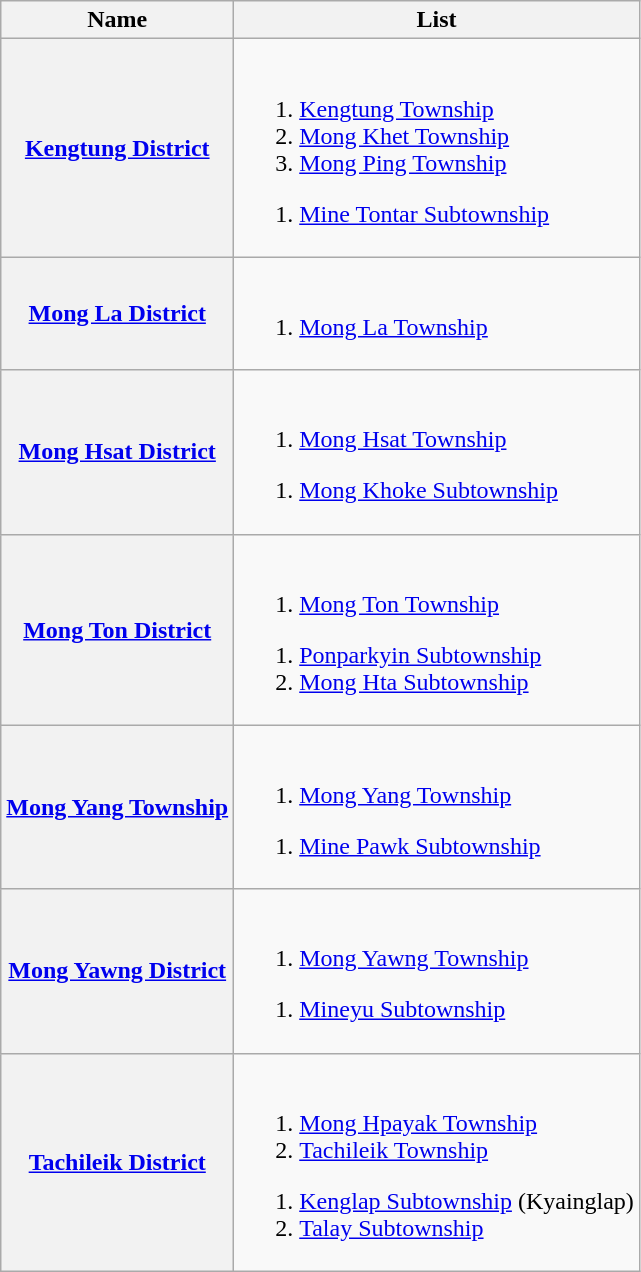<table class=wikitable>
<tr>
<th>Name</th>
<th>List</th>
</tr>
<tr>
<th><a href='#'>Kengtung District</a></th>
<td><br>
<ol><li><a href='#'>Kengtung Township</a></li><li><a href='#'>Mong Khet Township</a></li><li><a href='#'>Mong Ping Township</a></li></ol><ol><li><a href='#'>Mine Tontar Subtownship</a></li></ol></td>
</tr>
<tr>
<th><a href='#'>Mong La District</a></th>
<td><br><ol><li><a href='#'>Mong La Township</a></li></ol></td>
</tr>
<tr>
<th><a href='#'>Mong Hsat District</a></th>
<td><br>
<ol><li><a href='#'>Mong Hsat Township</a></li></ol><ol><li><a href='#'>Mong Khoke Subtownship</a></li></ol></td>
</tr>
<tr>
<th><a href='#'>Mong Ton District</a></th>
<td><br>
<ol><li><a href='#'>Mong Ton Township</a></li></ol><ol><li><a href='#'>Ponparkyin Subtownship</a></li><li><a href='#'>Mong Hta Subtownship</a></li></ol></td>
</tr>
<tr>
<th><a href='#'>Mong Yang Township</a></th>
<td><br>
<ol><li><a href='#'>Mong Yang Township</a></li></ol><ol><li><a href='#'>Mine Pawk Subtownship</a></li></ol></td>
</tr>
<tr>
<th><a href='#'>Mong Yawng District</a></th>
<td><br>
<ol><li><a href='#'>Mong Yawng Township</a></li></ol><ol><li><a href='#'>Mineyu Subtownship</a></li></ol></td>
</tr>
<tr>
<th><a href='#'>Tachileik District</a></th>
<td><br>
<ol><li><a href='#'>Mong Hpayak Township</a></li><li><a href='#'>Tachileik Township</a></li></ol><ol><li><a href='#'>Kenglap Subtownship</a> (Kyainglap)</li><li><a href='#'>Talay Subtownship</a></li></ol></td>
</tr>
</table>
